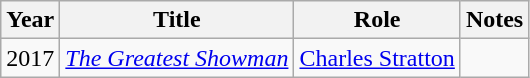<table class="wikitable sortable">
<tr>
<th>Year</th>
<th>Title</th>
<th>Role</th>
<th>Notes</th>
</tr>
<tr>
<td>2017</td>
<td><em><a href='#'>The Greatest Showman</a></em></td>
<td><a href='#'>Charles Stratton</a></td>
<td></td>
</tr>
</table>
